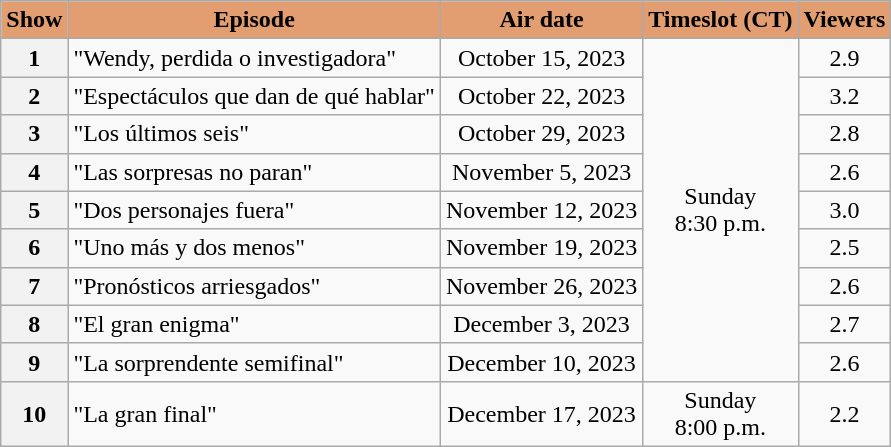<table class="wikitable" style="text-align:center">
<tr>
<th style="background:#E29E70; color:black;">Show</th>
<th style="background:#E29E70; color:black;">Episode</th>
<th style="background:#E29E70; color:black;">Air date</th>
<th style="background:#E29E70; color:black;">Timeslot (CT)</th>
<th style="background:#E29E70; color:black;">Viewers<br></th>
</tr>
<tr>
<th>1</th>
<td style="text-align:left;">"Wendy, perdida o investigadora"</td>
<td>October 15, 2023</td>
<td rowspan="9">Sunday <br> 8:30 p.m.</td>
<td>2.9</td>
</tr>
<tr>
<th>2</th>
<td style="text-align:left;">"Espectáculos que dan de qué hablar"</td>
<td>October 22, 2023</td>
<td>3.2</td>
</tr>
<tr>
<th>3</th>
<td style="text-align:left;">"Los últimos seis"</td>
<td>October 29, 2023</td>
<td>2.8</td>
</tr>
<tr>
<th>4</th>
<td style="text-align:left;">"Las sorpresas no paran"</td>
<td>November 5, 2023</td>
<td>2.6</td>
</tr>
<tr>
<th>5</th>
<td style="text-align:left;">"Dos personajes fuera"</td>
<td>November 12, 2023</td>
<td>3.0</td>
</tr>
<tr>
<th>6</th>
<td style="text-align:left;">"Uno más y dos menos"</td>
<td>November 19, 2023</td>
<td>2.5</td>
</tr>
<tr>
<th>7</th>
<td style="text-align:left;">"Pronósticos arriesgados"</td>
<td>November 26, 2023</td>
<td>2.6</td>
</tr>
<tr>
<th>8</th>
<td style="text-align:left;">"El gran enigma"</td>
<td>December 3, 2023</td>
<td>2.7</td>
</tr>
<tr>
<th>9</th>
<td style="text-align:left;">"La sorprendente semifinal"</td>
<td>December 10, 2023</td>
<td>2.6</td>
</tr>
<tr>
<th>10</th>
<td style="text-align:left;">"La gran final"</td>
<td>December 17, 2023</td>
<td>Sunday <br> 8:00 p.m.</td>
<td>2.2</td>
</tr>
</table>
